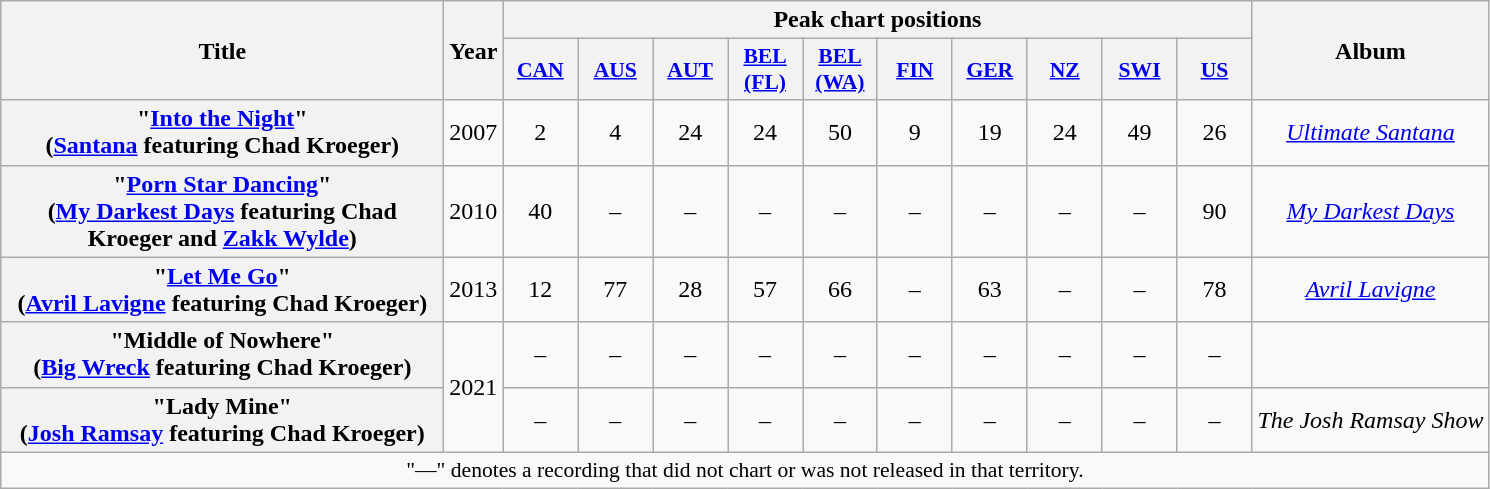<table class="wikitable plainrowheaders" style="text-align:center;">
<tr>
<th scope="col" rowspan="2" style="width:18em;">Title</th>
<th scope="col" rowspan="2">Year</th>
<th scope="col" colspan="10">Peak chart positions</th>
<th scope="col" rowspan="2">Album</th>
</tr>
<tr>
<th scope="col" style="width:3em;font-size:90%;"><a href='#'>CAN</a><br></th>
<th scope="col" style="width:3em;font-size:90%;"><a href='#'>AUS</a><br></th>
<th scope="col" style="width:3em;font-size:90%;"><a href='#'>AUT</a><br></th>
<th scope="col" style="width:3em;font-size:90%;"><a href='#'>BEL (FL)</a><br></th>
<th scope="col" style="width:3em;font-size:90%;"><a href='#'>BEL (WA)</a><br></th>
<th scope="col" style="width:3em;font-size:90%;"><a href='#'>FIN</a><br></th>
<th scope="col" style="width:3em;font-size:90%;"><a href='#'>GER</a><br></th>
<th scope="col" style="width:3em;font-size:90%;"><a href='#'>NZ</a><br></th>
<th scope="col" style="width:3em;font-size:90%;"><a href='#'>SWI</a><br></th>
<th scope="col" style="width:3em;font-size:90%;"><a href='#'>US</a><br></th>
</tr>
<tr>
<th scope="row">"<a href='#'>Into the Night</a>"<br><span>(<a href='#'>Santana</a> featuring Chad Kroeger)</span></th>
<td>2007</td>
<td>2</td>
<td>4</td>
<td>24</td>
<td>24</td>
<td>50</td>
<td>9</td>
<td>19</td>
<td>24</td>
<td>49</td>
<td>26</td>
<td><em><a href='#'>Ultimate Santana</a></em></td>
</tr>
<tr>
<th scope="row">"<a href='#'>Porn Star Dancing</a>"<br><span>(<a href='#'>My Darkest Days</a> featuring Chad Kroeger and <a href='#'>Zakk Wylde</a>)</span></th>
<td>2010</td>
<td>40</td>
<td>–</td>
<td>–</td>
<td>–</td>
<td>–</td>
<td>–</td>
<td>–</td>
<td>–</td>
<td>–</td>
<td>90</td>
<td><em><a href='#'>My Darkest Days</a></em></td>
</tr>
<tr>
<th scope="row">"<a href='#'>Let Me Go</a>"<br><span>(<a href='#'>Avril Lavigne</a> featuring Chad Kroeger)</span></th>
<td>2013</td>
<td>12</td>
<td>77</td>
<td>28</td>
<td>57</td>
<td>66</td>
<td>–</td>
<td>63</td>
<td>–</td>
<td>–</td>
<td>78</td>
<td><em><a href='#'>Avril Lavigne</a></em></td>
</tr>
<tr>
<th scope="row">"Middle of Nowhere"<br><span>(<a href='#'>Big Wreck</a> featuring Chad Kroeger)</span></th>
<td rowspan="2">2021</td>
<td>–</td>
<td>–</td>
<td>–</td>
<td>–</td>
<td>–</td>
<td>–</td>
<td>–</td>
<td>–</td>
<td>–</td>
<td>–</td>
<td></td>
</tr>
<tr>
<th scope="row">"Lady Mine"<br><span>(<a href='#'>Josh Ramsay</a> featuring Chad Kroeger)</span></th>
<td>–</td>
<td>–</td>
<td>–</td>
<td>–</td>
<td>–</td>
<td>–</td>
<td>–</td>
<td>–</td>
<td>–</td>
<td>–</td>
<td><em>The Josh Ramsay Show</em></td>
</tr>
<tr>
<td colspan="15" style="font-size:90%">"—" denotes a recording that did not chart or was not released in that territory.</td>
</tr>
</table>
